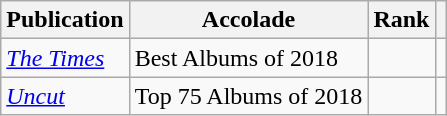<table class="sortable wikitable">
<tr>
<th>Publication</th>
<th>Accolade</th>
<th>Rank</th>
<th class="unsortable"></th>
</tr>
<tr>
<td><em><a href='#'>The Times</a></em></td>
<td>Best Albums of 2018</td>
<td></td>
<td></td>
</tr>
<tr>
<td><em><a href='#'>Uncut</a></em></td>
<td>Top 75 Albums of 2018</td>
<td></td>
<td></td>
</tr>
</table>
